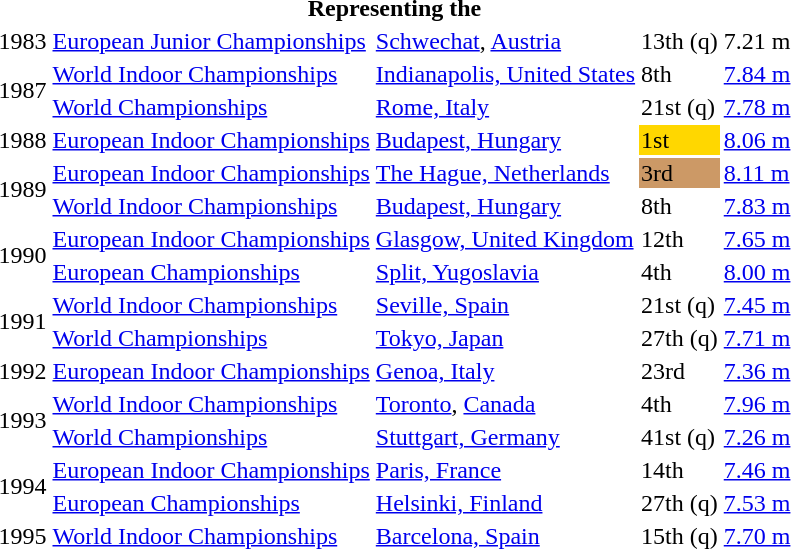<table>
<tr>
<th colspan="5">Representing the </th>
</tr>
<tr>
<td>1983</td>
<td><a href='#'>European Junior Championships</a></td>
<td><a href='#'>Schwechat</a>, <a href='#'>Austria</a></td>
<td>13th (q)</td>
<td>7.21 m</td>
</tr>
<tr>
<td rowspan=2>1987</td>
<td><a href='#'>World Indoor Championships</a></td>
<td><a href='#'>Indianapolis, United States</a></td>
<td>8th</td>
<td><a href='#'>7.84 m</a></td>
</tr>
<tr>
<td><a href='#'>World Championships</a></td>
<td><a href='#'>Rome, Italy</a></td>
<td>21st (q)</td>
<td><a href='#'>7.78 m</a></td>
</tr>
<tr>
<td>1988</td>
<td><a href='#'>European Indoor Championships</a></td>
<td><a href='#'>Budapest, Hungary</a></td>
<td bgcolor="gold">1st</td>
<td><a href='#'>8.06 m</a></td>
</tr>
<tr>
<td rowspan=2>1989</td>
<td><a href='#'>European Indoor Championships</a></td>
<td><a href='#'>The Hague, Netherlands</a></td>
<td bgcolor="cc9966">3rd</td>
<td><a href='#'>8.11 m</a></td>
</tr>
<tr>
<td><a href='#'>World Indoor Championships</a></td>
<td><a href='#'>Budapest, Hungary</a></td>
<td>8th</td>
<td><a href='#'>7.83 m</a></td>
</tr>
<tr>
<td rowspan=2>1990</td>
<td><a href='#'>European Indoor Championships</a></td>
<td><a href='#'>Glasgow, United Kingdom</a></td>
<td>12th</td>
<td><a href='#'>7.65 m</a></td>
</tr>
<tr>
<td><a href='#'>European Championships</a></td>
<td><a href='#'>Split, Yugoslavia</a></td>
<td>4th</td>
<td><a href='#'>8.00 m</a></td>
</tr>
<tr>
<td rowspan=2>1991</td>
<td><a href='#'>World Indoor Championships</a></td>
<td><a href='#'>Seville, Spain</a></td>
<td>21st (q)</td>
<td><a href='#'>7.45 m</a></td>
</tr>
<tr>
<td><a href='#'>World Championships</a></td>
<td><a href='#'>Tokyo, Japan</a></td>
<td>27th (q)</td>
<td><a href='#'>7.71 m</a></td>
</tr>
<tr>
<td>1992</td>
<td><a href='#'>European Indoor Championships</a></td>
<td><a href='#'>Genoa, Italy</a></td>
<td>23rd</td>
<td><a href='#'>7.36 m</a></td>
</tr>
<tr>
<td rowspan=2>1993</td>
<td><a href='#'>World Indoor Championships</a></td>
<td><a href='#'>Toronto</a>, <a href='#'>Canada</a></td>
<td>4th</td>
<td><a href='#'>7.96 m</a></td>
</tr>
<tr>
<td><a href='#'>World Championships</a></td>
<td><a href='#'>Stuttgart, Germany</a></td>
<td>41st (q)</td>
<td><a href='#'>7.26 m</a></td>
</tr>
<tr>
<td rowspan=2>1994</td>
<td><a href='#'>European Indoor Championships</a></td>
<td><a href='#'>Paris, France</a></td>
<td>14th</td>
<td><a href='#'>7.46 m</a></td>
</tr>
<tr>
<td><a href='#'>European Championships</a></td>
<td><a href='#'>Helsinki, Finland</a></td>
<td>27th (q)</td>
<td><a href='#'>7.53 m</a></td>
</tr>
<tr>
<td>1995</td>
<td><a href='#'>World Indoor Championships</a></td>
<td><a href='#'>Barcelona, Spain</a></td>
<td>15th (q)</td>
<td><a href='#'>7.70 m</a></td>
</tr>
</table>
